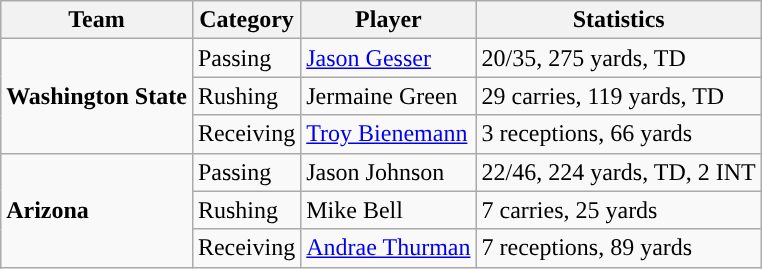<table class="wikitable" style="float: right;">
<tr>
<th>Team</th>
<th>Category</th>
<th>Player</th>
<th>Statistics</th>
</tr>
<tr>
<td rowspan=3><strong>Washington State</strong></td>
<td>Passing</td>
<td><a href='#'>Jason Gesser</a></td>
<td>20/35, 275 yards, TD</td>
</tr>
<tr>
<td>Rushing</td>
<td>Jermaine Green</td>
<td>29 carries, 119 yards, TD</td>
</tr>
<tr>
<td>Receiving</td>
<td><a href='#'>Troy Bienemann</a></td>
<td>3 receptions, 66 yards</td>
</tr>
<tr>
<td rowspan=3><strong>Arizona</strong></td>
<td>Passing</td>
<td>Jason Johnson</td>
<td>22/46, 224 yards, TD, 2 INT</td>
</tr>
<tr>
<td>Rushing</td>
<td>Mike Bell</td>
<td>7 carries, 25 yards</td>
</tr>
<tr>
<td>Receiving</td>
<td><a href='#'>Andrae Thurman</a></td>
<td>7 receptions, 89 yards</td>
</tr>
</table>
